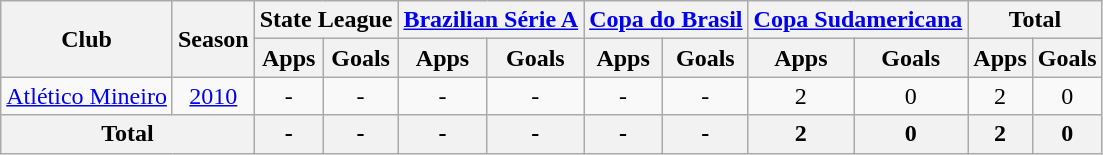<table class="wikitable" style="text-align: center;">
<tr>
<th rowspan="2">Club</th>
<th rowspan="2">Season</th>
<th colspan="2">State League</th>
<th colspan="2"><a href='#'>Brazilian Série A</a></th>
<th colspan="2"><a href='#'>Copa do Brasil</a></th>
<th colspan="2"><a href='#'>Copa Sudamericana</a></th>
<th colspan="2">Total</th>
</tr>
<tr>
<th>Apps</th>
<th>Goals</th>
<th>Apps</th>
<th>Goals</th>
<th>Apps</th>
<th>Goals</th>
<th>Apps</th>
<th>Goals</th>
<th>Apps</th>
<th>Goals</th>
</tr>
<tr>
<td rowspan="1" valign="center"><a href='#'>Atlético Mineiro</a></td>
<td><a href='#'>2010</a></td>
<td>-</td>
<td>-</td>
<td>-</td>
<td>-</td>
<td>-</td>
<td>-</td>
<td>2</td>
<td>0</td>
<td>2</td>
<td>0</td>
</tr>
<tr>
<th colspan="2"><strong>Total</strong></th>
<th>-</th>
<th>-</th>
<th>-</th>
<th>-</th>
<th>-</th>
<th>-</th>
<th>2</th>
<th>0</th>
<th>2</th>
<th>0</th>
</tr>
</table>
